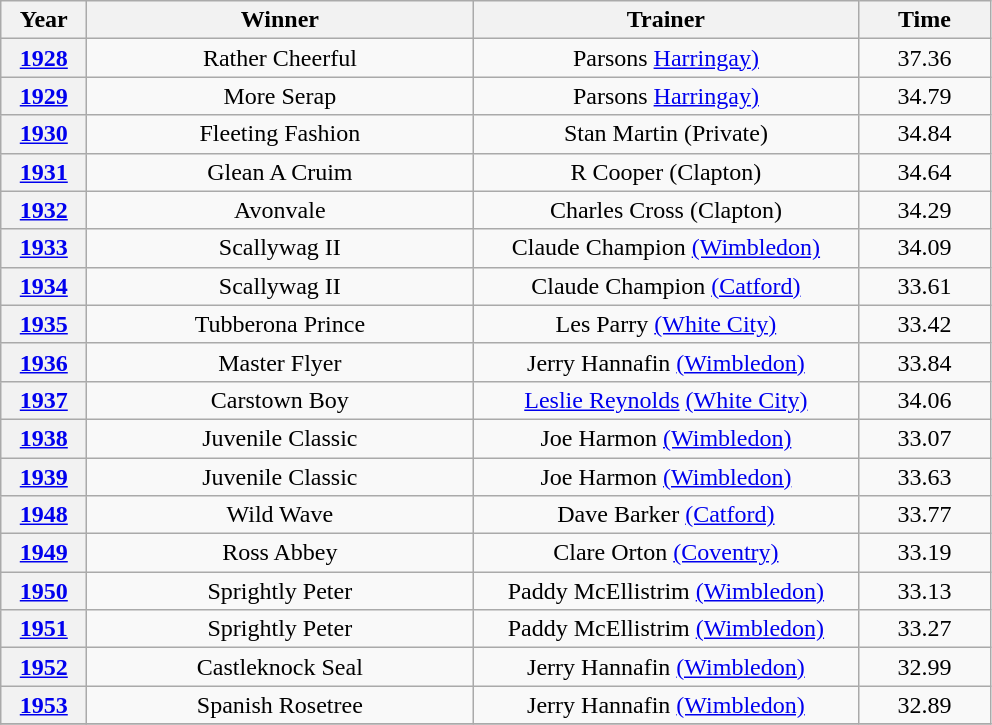<table class="wikitable collapsible collapsed" style="text-align:center">
<tr>
<th width=50>Year</th>
<th width=250>Winner</th>
<th width=250>Trainer</th>
<th width=80>Time</th>
</tr>
<tr>
<th><a href='#'>1928</a></th>
<td>Rather Cheerful</td>
<td>Parsons <a href='#'>Harringay)</a></td>
<td>37.36</td>
</tr>
<tr>
<th><a href='#'>1929</a></th>
<td>More Serap</td>
<td>Parsons <a href='#'>Harringay)</a></td>
<td>34.79</td>
</tr>
<tr>
<th><a href='#'>1930</a></th>
<td>Fleeting Fashion</td>
<td>Stan Martin (Private)</td>
<td>34.84</td>
</tr>
<tr>
<th><a href='#'>1931</a></th>
<td>Glean A Cruim</td>
<td>R Cooper (Clapton)</td>
<td>34.64</td>
</tr>
<tr>
<th><a href='#'>1932</a></th>
<td>Avonvale</td>
<td>Charles Cross (Clapton)</td>
<td>34.29</td>
</tr>
<tr>
<th><a href='#'>1933</a></th>
<td>Scallywag II</td>
<td>Claude Champion <a href='#'>(Wimbledon)</a></td>
<td>34.09</td>
</tr>
<tr>
<th><a href='#'>1934</a></th>
<td>Scallywag II</td>
<td>Claude Champion <a href='#'>(Catford)</a></td>
<td>33.61</td>
</tr>
<tr>
<th><a href='#'>1935</a></th>
<td>Tubberona Prince</td>
<td>Les Parry <a href='#'>(White City)</a></td>
<td>33.42</td>
</tr>
<tr>
<th><a href='#'>1936</a></th>
<td>Master Flyer</td>
<td>Jerry Hannafin <a href='#'>(Wimbledon)</a></td>
<td>33.84</td>
</tr>
<tr>
<th><a href='#'>1937</a></th>
<td>Carstown Boy</td>
<td><a href='#'>Leslie Reynolds</a> <a href='#'>(White City)</a></td>
<td>34.06</td>
</tr>
<tr>
<th><a href='#'>1938</a></th>
<td>Juvenile Classic</td>
<td>Joe Harmon <a href='#'>(Wimbledon)</a></td>
<td>33.07</td>
</tr>
<tr>
<th><a href='#'>1939</a></th>
<td>Juvenile Classic</td>
<td>Joe Harmon <a href='#'>(Wimbledon)</a></td>
<td>33.63</td>
</tr>
<tr>
<th><a href='#'>1948</a></th>
<td>Wild Wave</td>
<td>Dave Barker <a href='#'>(Catford)</a></td>
<td>33.77</td>
</tr>
<tr>
<th><a href='#'>1949</a></th>
<td>Ross Abbey</td>
<td>Clare Orton <a href='#'>(Coventry)</a></td>
<td>33.19</td>
</tr>
<tr>
<th><a href='#'>1950</a></th>
<td>Sprightly Peter</td>
<td>Paddy McEllistrim <a href='#'>(Wimbledon)</a></td>
<td>33.13</td>
</tr>
<tr>
<th><a href='#'>1951</a></th>
<td>Sprightly Peter</td>
<td>Paddy McEllistrim <a href='#'>(Wimbledon)</a></td>
<td>33.27</td>
</tr>
<tr>
<th><a href='#'>1952</a></th>
<td>Castleknock Seal</td>
<td>Jerry Hannafin <a href='#'>(Wimbledon)</a></td>
<td>32.99</td>
</tr>
<tr>
<th><a href='#'>1953</a></th>
<td>Spanish Rosetree</td>
<td>Jerry Hannafin <a href='#'>(Wimbledon)</a></td>
<td>32.89</td>
</tr>
<tr>
</tr>
</table>
